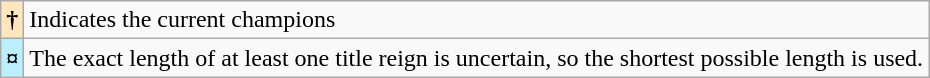<table class="wikitable">
<tr>
<th style="background-color:#FFE6BD">†</th>
<td>Indicates the current champions</td>
</tr>
<tr>
<th style="background-color:#bbeeff">¤</th>
<td>The exact length of at least one title reign is uncertain, so the shortest possible length is used.</td>
</tr>
</table>
